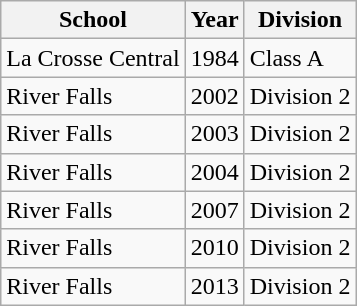<table class="wikitable">
<tr>
<th>School</th>
<th>Year</th>
<th>Division</th>
</tr>
<tr>
<td>La Crosse Central</td>
<td>1984</td>
<td>Class A</td>
</tr>
<tr>
<td>River Falls</td>
<td>2002</td>
<td>Division 2</td>
</tr>
<tr>
<td>River Falls</td>
<td>2003</td>
<td>Division 2</td>
</tr>
<tr>
<td>River Falls</td>
<td>2004</td>
<td>Division 2</td>
</tr>
<tr>
<td>River Falls</td>
<td>2007</td>
<td>Division 2</td>
</tr>
<tr>
<td>River Falls</td>
<td>2010</td>
<td>Division 2</td>
</tr>
<tr>
<td>River Falls</td>
<td>2013</td>
<td>Division 2</td>
</tr>
</table>
